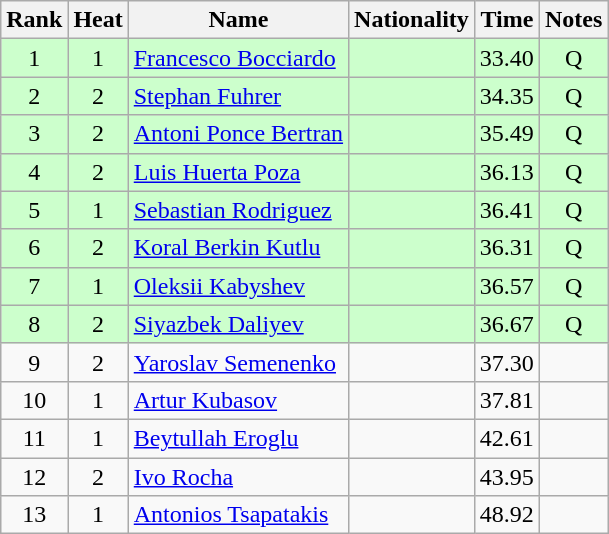<table class="wikitable sortable" style="text-align:center">
<tr>
<th>Rank</th>
<th>Heat</th>
<th>Name</th>
<th>Nationality</th>
<th>Time</th>
<th>Notes</th>
</tr>
<tr bgcolor=ccffcc>
<td>1</td>
<td>1</td>
<td align=left><a href='#'>Francesco Bocciardo</a></td>
<td align=left></td>
<td>33.40</td>
<td>Q</td>
</tr>
<tr bgcolor=ccffcc>
<td>2</td>
<td>2</td>
<td align=left><a href='#'>Stephan Fuhrer</a></td>
<td align=left></td>
<td>34.35</td>
<td>Q</td>
</tr>
<tr bgcolor=ccffcc>
<td>3</td>
<td>2</td>
<td align=left><a href='#'>Antoni Ponce Bertran</a></td>
<td align=left></td>
<td>35.49</td>
<td>Q</td>
</tr>
<tr bgcolor=ccffcc>
<td>4</td>
<td>2</td>
<td align=left><a href='#'>Luis Huerta Poza</a></td>
<td align=left></td>
<td>36.13</td>
<td>Q</td>
</tr>
<tr bgcolor=ccffcc>
<td>5</td>
<td>1</td>
<td align=left><a href='#'>Sebastian Rodriguez</a></td>
<td align=left></td>
<td>36.41</td>
<td>Q</td>
</tr>
<tr bgcolor=ccffcc>
<td>6</td>
<td>2</td>
<td align=left><a href='#'>Koral Berkin Kutlu</a></td>
<td align=left></td>
<td>36.31</td>
<td>Q</td>
</tr>
<tr bgcolor=ccffcc>
<td>7</td>
<td>1</td>
<td align=left><a href='#'>Oleksii Kabyshev</a></td>
<td align=left></td>
<td>36.57</td>
<td>Q</td>
</tr>
<tr bgcolor=ccffcc>
<td>8</td>
<td>2</td>
<td align=left><a href='#'>Siyazbek Daliyev</a></td>
<td align=left></td>
<td>36.67</td>
<td>Q</td>
</tr>
<tr>
<td>9</td>
<td>2</td>
<td align=left><a href='#'>Yaroslav Semenenko</a></td>
<td align=left></td>
<td>37.30</td>
<td></td>
</tr>
<tr>
<td>10</td>
<td>1</td>
<td align=left><a href='#'>Artur Kubasov</a></td>
<td align=left></td>
<td>37.81</td>
<td></td>
</tr>
<tr>
<td>11</td>
<td>1</td>
<td align=left><a href='#'>Beytullah Eroglu</a></td>
<td align=left></td>
<td>42.61</td>
<td></td>
</tr>
<tr>
<td>12</td>
<td>2</td>
<td align=left><a href='#'>Ivo Rocha</a></td>
<td align=left></td>
<td>43.95</td>
<td></td>
</tr>
<tr>
<td>13</td>
<td>1</td>
<td align=left><a href='#'>Antonios Tsapatakis</a></td>
<td align=left></td>
<td>48.92</td>
<td></td>
</tr>
</table>
